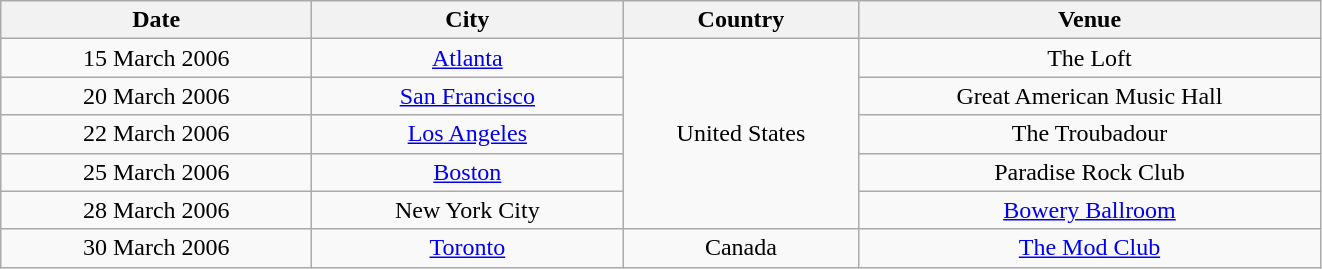<table class="wikitable" style="text-align:center;">
<tr>
<th width="200">Date</th>
<th width="200">City</th>
<th width="150">Country</th>
<th width="300">Venue</th>
</tr>
<tr>
<td>15 March 2006</td>
<td><a href='#'>Atlanta</a></td>
<td rowspan="5">United States</td>
<td>The Loft</td>
</tr>
<tr>
<td>20 March 2006</td>
<td><a href='#'>San Francisco</a></td>
<td>Great American Music Hall</td>
</tr>
<tr>
<td>22 March 2006</td>
<td><a href='#'>Los Angeles</a></td>
<td>The Troubadour</td>
</tr>
<tr>
<td>25 March 2006</td>
<td><a href='#'>Boston</a></td>
<td>Paradise Rock Club</td>
</tr>
<tr>
<td>28 March 2006</td>
<td>New York City</td>
<td><a href='#'>Bowery Ballroom</a></td>
</tr>
<tr>
<td>30 March 2006</td>
<td><a href='#'>Toronto</a></td>
<td>Canada</td>
<td><a href='#'>The Mod Club</a></td>
</tr>
</table>
